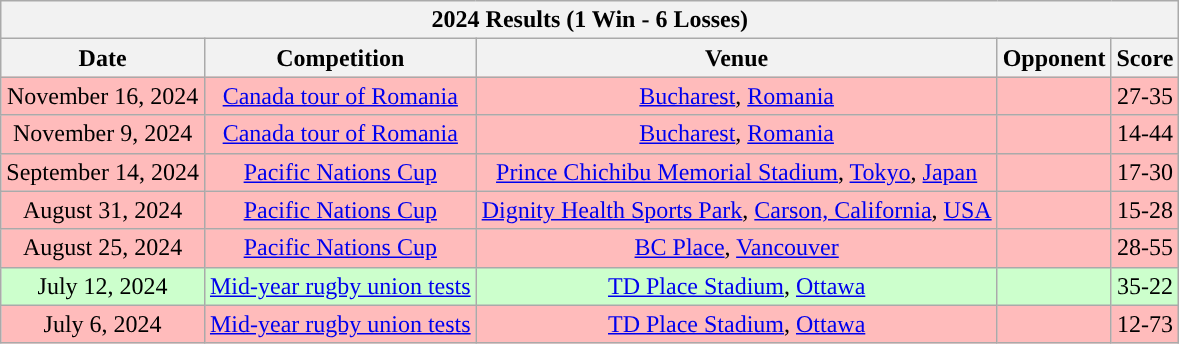<table class="wikitable sortable">
<tr>
<th colspan="5"><strong>2024 Results (1 Win - 6 Losses)</strong></th>
</tr>
<tr>
<th>Date</th>
<th>Competition</th>
<th>Venue</th>
<th>Opponent</th>
<th>Score</th>
</tr>
<tr style="background:#fbb;">
<td align=center>November 16, 2024</td>
<td align=center><a href='#'>Canada tour of Romania</a></td>
<td align=center><a href='#'>Bucharest</a>, <a href='#'>Romania</a></td>
<td align=center></td>
<td align=center>27-35</td>
</tr>
<tr style="background:#fbb;">
<td align=center>November 9, 2024</td>
<td align=center><a href='#'>Canada tour of Romania</a></td>
<td align=center><a href='#'>Bucharest</a>, <a href='#'>Romania</a></td>
<td align=center></td>
<td align=center>14-44</td>
</tr>
<tr style="background:#fbb;">
<td align=center>September 14, 2024</td>
<td align=center><a href='#'>Pacific Nations Cup</a></td>
<td align=center><a href='#'>Prince Chichibu Memorial Stadium</a>, <a href='#'>Tokyo</a>, <a href='#'>Japan</a></td>
<td align=center></td>
<td align=center>17-30</td>
</tr>
<tr style="background:#fbb;">
<td align=center>August 31, 2024</td>
<td align=center><a href='#'>Pacific Nations Cup</a></td>
<td align=center><a href='#'>Dignity Health Sports Park</a>, <a href='#'>Carson, California</a>, <a href='#'>USA</a></td>
<td align=center></td>
<td align=center>15-28</td>
</tr>
<tr style="background:#fbb;">
<td align=center>August 25, 2024</td>
<td align=center><a href='#'>Pacific Nations Cup</a></td>
<td align=center><a href='#'>BC Place</a>, <a href='#'>Vancouver</a></td>
<td align=center></td>
<td align=center>28-55</td>
</tr>
<tr style="background:#cfc;">
<td align=center>July 12, 2024</td>
<td align=center><a href='#'>Mid-year rugby union tests</a></td>
<td align=center><a href='#'>TD Place Stadium</a>, <a href='#'>Ottawa</a></td>
<td align=center></td>
<td align=center>35-22</td>
</tr>
<tr style="background:#fbb;">
<td align=center>July 6, 2024</td>
<td align=center><a href='#'>Mid-year rugby union tests</a></td>
<td align=center><a href='#'>TD Place Stadium</a>, <a href='#'>Ottawa</a></td>
<td align=center></td>
<td align=center>12-73</td>
</tr>
</table>
